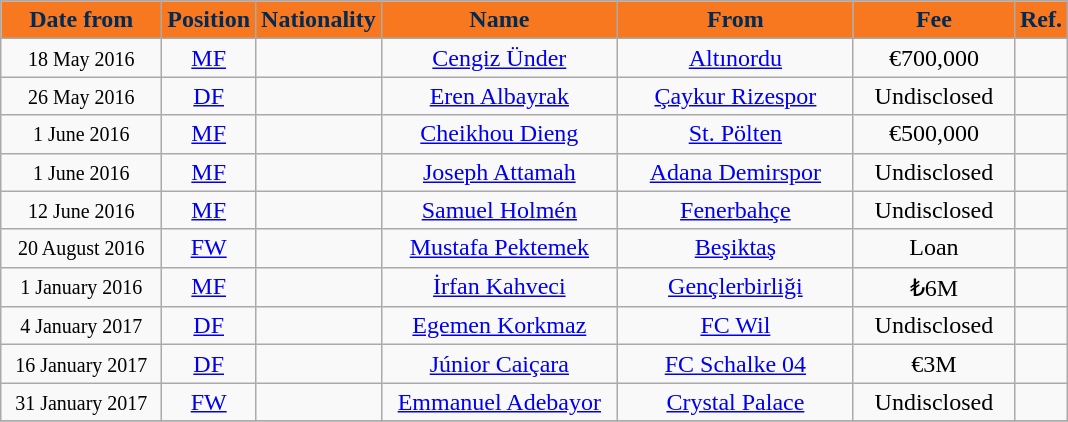<table class="wikitable"  style="text-align:center; font-size:100%; ">
<tr>
<th style="background:#F7781E; color:#012A54; width:100px;">Date from</th>
<th style="background:#F7781E; color:#012A54; width:50px;">Position</th>
<th style="background:#F7781E; color:#012A54; width:50px;">Nationality</th>
<th style="background:#F7781E; color:#012A54; width:150px;">Name</th>
<th style="background:#F7781E; color:#012A54; width:150px;">From</th>
<th style="background:#F7781E; color:#012A54; width:100px;">Fee</th>
<th style="background:#F7781E; color:#012A54; width:25px;">Ref.</th>
</tr>
<tr>
<td><small>18 May 2016</small></td>
<td><a href='#'>MF</a></td>
<td></td>
<td><a href='#'>Cengiz Ünder</a></td>
<td> <a href='#'>Altınordu</a></td>
<td>€700,000</td>
<td></td>
</tr>
<tr>
<td><small>26 May 2016</small></td>
<td><a href='#'>DF</a></td>
<td></td>
<td><a href='#'>Eren Albayrak</a></td>
<td> <a href='#'>Çaykur Rizespor</a></td>
<td>Undisclosed</td>
<td></td>
</tr>
<tr>
<td><small>1 June 2016</small></td>
<td><a href='#'>MF</a></td>
<td></td>
<td><a href='#'>Cheikhou Dieng</a></td>
<td> <a href='#'>St. Pölten</a></td>
<td>€500,000</td>
<td></td>
</tr>
<tr>
<td><small>1 June 2016</small></td>
<td><a href='#'>MF</a></td>
<td></td>
<td><a href='#'>Joseph Attamah</a></td>
<td> <a href='#'>Adana Demirspor</a></td>
<td>Undisclosed</td>
<td></td>
</tr>
<tr>
<td><small>12 June 2016</small></td>
<td><a href='#'>MF</a></td>
<td></td>
<td><a href='#'>Samuel Holmén</a></td>
<td> <a href='#'>Fenerbahçe</a></td>
<td>Undisclosed</td>
<td></td>
</tr>
<tr>
<td><small>20 August 2016</small></td>
<td><a href='#'>FW</a></td>
<td></td>
<td><a href='#'>Mustafa Pektemek</a></td>
<td> <a href='#'>Beşiktaş</a></td>
<td>Loan</td>
<td></td>
</tr>
<tr>
<td><small>1 January 2016</small></td>
<td><a href='#'>MF</a></td>
<td></td>
<td><a href='#'>İrfan Kahveci</a></td>
<td> <a href='#'>Gençlerbirliği</a></td>
<td>₺6M</td>
<td></td>
</tr>
<tr>
<td><small>4 January 2017</small></td>
<td><a href='#'>DF</a></td>
<td></td>
<td><a href='#'>Egemen Korkmaz</a></td>
<td> <a href='#'>FC Wil</a></td>
<td>Undisclosed</td>
<td></td>
</tr>
<tr>
<td><small>16 January 2017</small></td>
<td><a href='#'>DF</a></td>
<td></td>
<td><a href='#'>Júnior Caiçara</a></td>
<td> <a href='#'>FC Schalke 04</a></td>
<td>€3M</td>
<td></td>
</tr>
<tr>
<td><small>31 January 2017</small></td>
<td><a href='#'>FW</a></td>
<td></td>
<td><a href='#'>Emmanuel Adebayor</a></td>
<td> <a href='#'>Crystal Palace</a></td>
<td>Undisclosed</td>
<td></td>
</tr>
<tr>
</tr>
</table>
